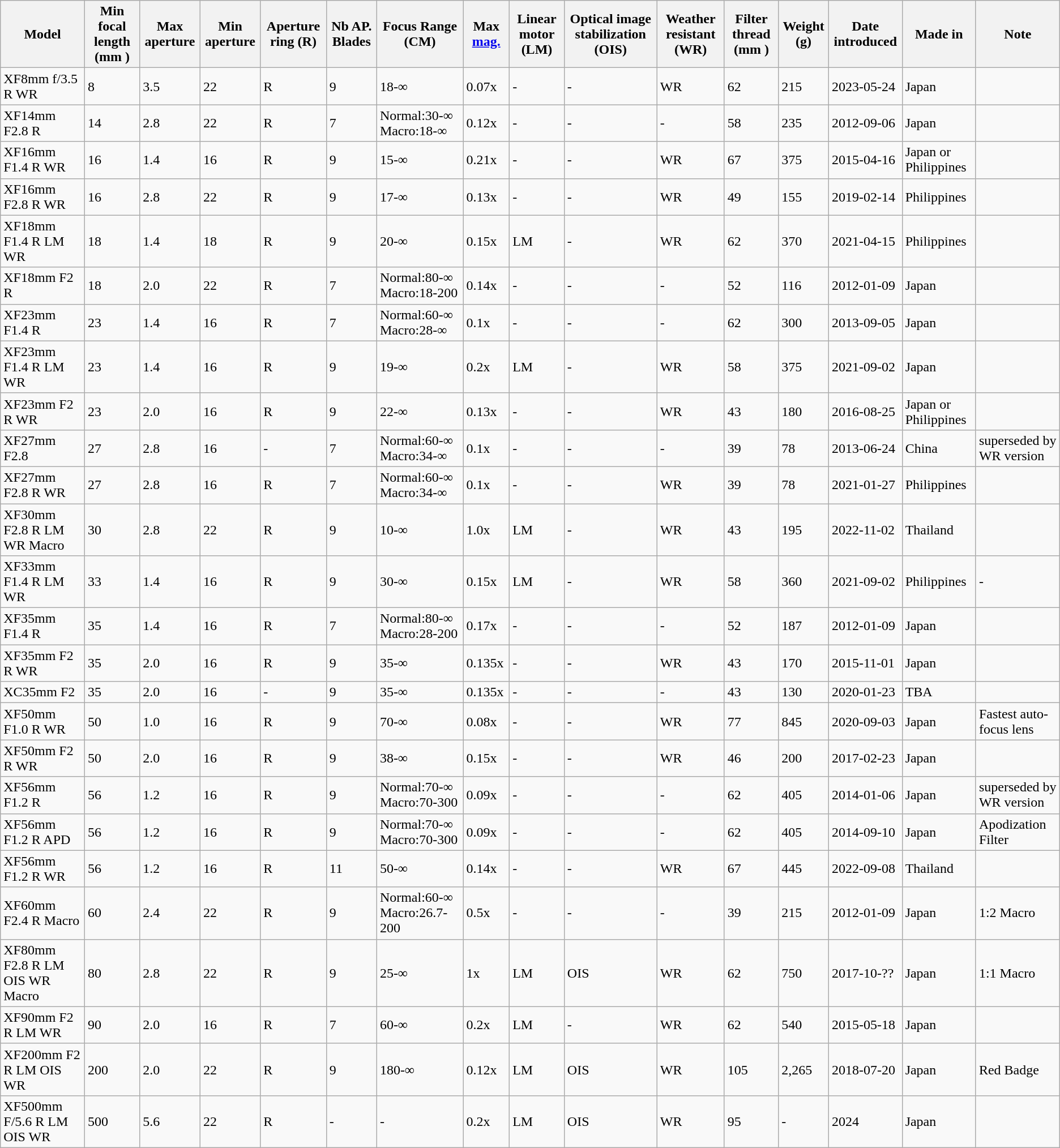<table class="wikitable sortable">
<tr>
<th scope="col">Model</th>
<th scope="col">Min focal length (mm )</th>
<th scope="col">Max aperture</th>
<th scope="col">Min aperture</th>
<th scope="col">Aperture ring (R)</th>
<th scope="col">Nb AP. Blades</th>
<th scope="col">Focus Range (CM)</th>
<th scope="col">Max <a href='#'>mag.</a></th>
<th scope="col">Linear motor (LM)</th>
<th scope="col">Optical image stabilization (OIS)</th>
<th scope="col">Weather resistant (WR)</th>
<th scope="col">Filter thread (mm )</th>
<th scope="col">Weight (g)</th>
<th scope="col">Date introduced</th>
<th scope="col">Made in</th>
<th scope="col" class="unsortable">Note</th>
</tr>
<tr>
<td>XF8mm  f/3.5 R WR</td>
<td>8</td>
<td>3.5</td>
<td>22</td>
<td>R</td>
<td>9</td>
<td>18-∞</td>
<td>0.07x</td>
<td>-</td>
<td>-</td>
<td>WR</td>
<td>62</td>
<td>215</td>
<td>2023-05-24</td>
<td>Japan</td>
<td></td>
</tr>
<tr>
<td>XF14mm F2.8 R</td>
<td>14</td>
<td>2.8</td>
<td>22</td>
<td>R</td>
<td>7</td>
<td>Normal:30-∞ Macro:18-∞</td>
<td>0.12x</td>
<td>-</td>
<td>-</td>
<td>-</td>
<td>58</td>
<td>235</td>
<td>2012-09-06</td>
<td>Japan</td>
<td></td>
</tr>
<tr>
<td>XF16mm F1.4 R WR</td>
<td>16</td>
<td>1.4</td>
<td>16</td>
<td>R</td>
<td>9</td>
<td>15-∞</td>
<td>0.21x</td>
<td>-</td>
<td>-</td>
<td>WR</td>
<td>67</td>
<td>375</td>
<td>2015-04-16</td>
<td>Japan or Philippines</td>
<td></td>
</tr>
<tr>
<td>XF16mm F2.8 R WR</td>
<td>16</td>
<td>2.8</td>
<td>22</td>
<td>R</td>
<td>9</td>
<td>17-∞</td>
<td>0.13x</td>
<td>-</td>
<td>-</td>
<td>WR</td>
<td>49</td>
<td>155</td>
<td>2019-02-14</td>
<td>Philippines</td>
<td></td>
</tr>
<tr>
<td>XF18mm F1.4 R LM WR</td>
<td>18</td>
<td>1.4</td>
<td>18</td>
<td>R</td>
<td>9</td>
<td>20-∞</td>
<td>0.15x</td>
<td>LM</td>
<td>-</td>
<td>WR</td>
<td>62</td>
<td>370</td>
<td>2021-04-15</td>
<td>Philippines</td>
<td></td>
</tr>
<tr>
<td>XF18mm F2 R</td>
<td>18</td>
<td>2.0</td>
<td>22</td>
<td>R</td>
<td>7</td>
<td>Normal:80-∞ Macro:18-200</td>
<td>0.14x</td>
<td>-</td>
<td>-</td>
<td>-</td>
<td>52</td>
<td>116</td>
<td>2012-01-09</td>
<td>Japan</td>
<td></td>
</tr>
<tr>
<td>XF23mm F1.4 R</td>
<td>23</td>
<td>1.4</td>
<td>16</td>
<td>R</td>
<td>7</td>
<td>Normal:60-∞ Macro:28-∞</td>
<td>0.1x</td>
<td>-</td>
<td>-</td>
<td>-</td>
<td>62</td>
<td>300</td>
<td>2013-09-05</td>
<td>Japan</td>
<td></td>
</tr>
<tr>
<td>XF23mm F1.4 R LM WR</td>
<td>23</td>
<td>1.4</td>
<td>16</td>
<td>R</td>
<td>9</td>
<td>19-∞</td>
<td>0.2x</td>
<td>LM</td>
<td>-</td>
<td>WR</td>
<td>58</td>
<td>375</td>
<td>2021-09-02</td>
<td>Japan</td>
<td></td>
</tr>
<tr>
<td>XF23mm F2 R WR</td>
<td>23</td>
<td>2.0</td>
<td>16</td>
<td>R</td>
<td>9</td>
<td>22-∞</td>
<td>0.13x</td>
<td>-</td>
<td>-</td>
<td>WR</td>
<td>43</td>
<td>180</td>
<td>2016-08-25</td>
<td>Japan or Philippines</td>
<td></td>
</tr>
<tr>
<td>XF27mm F2.8</td>
<td>27</td>
<td>2.8</td>
<td>16</td>
<td>-</td>
<td>7</td>
<td>Normal:60-∞ Macro:34-∞</td>
<td>0.1x</td>
<td>-</td>
<td>-</td>
<td>-</td>
<td>39</td>
<td>78</td>
<td>2013-06-24</td>
<td>China</td>
<td>superseded by WR version</td>
</tr>
<tr>
<td>XF27mm F2.8 R WR</td>
<td>27</td>
<td>2.8</td>
<td>16</td>
<td>R</td>
<td>7</td>
<td>Normal:60-∞ Macro:34-∞</td>
<td>0.1x</td>
<td>-</td>
<td>-</td>
<td>WR</td>
<td>39</td>
<td>78</td>
<td>2021-01-27</td>
<td>Philippines</td>
<td></td>
</tr>
<tr>
<td>XF30mm F2.8 R LM WR Macro</td>
<td>30</td>
<td>2.8</td>
<td>22</td>
<td>R</td>
<td>9</td>
<td>10-∞</td>
<td>1.0x</td>
<td>LM</td>
<td>-</td>
<td>WR</td>
<td>43</td>
<td>195</td>
<td>2022-11-02</td>
<td>Thailand</td>
<td></td>
</tr>
<tr>
<td>XF33mm F1.4 R LM WR</td>
<td>33</td>
<td>1.4</td>
<td>16</td>
<td>R</td>
<td>9</td>
<td>30-∞</td>
<td>0.15x</td>
<td>LM</td>
<td>-</td>
<td>WR</td>
<td>58</td>
<td>360</td>
<td>2021-09-02</td>
<td>Philippines</td>
<td>-</td>
</tr>
<tr>
<td>XF35mm F1.4 R</td>
<td>35</td>
<td>1.4</td>
<td>16</td>
<td>R</td>
<td>7</td>
<td>Normal:80-∞ Macro:28-200</td>
<td>0.17x</td>
<td>-</td>
<td>-</td>
<td>-</td>
<td>52</td>
<td>187</td>
<td>2012-01-09</td>
<td>Japan</td>
<td></td>
</tr>
<tr>
<td>XF35mm F2 R WR</td>
<td>35</td>
<td>2.0</td>
<td>16</td>
<td>R</td>
<td>9</td>
<td>35-∞</td>
<td>0.135x</td>
<td>-</td>
<td>-</td>
<td>WR</td>
<td>43</td>
<td>170</td>
<td>2015-11-01</td>
<td>Japan</td>
<td></td>
</tr>
<tr>
<td>XC35mm F2</td>
<td>35</td>
<td>2.0</td>
<td>16</td>
<td>-</td>
<td>9</td>
<td>35-∞</td>
<td>0.135x</td>
<td>-</td>
<td>-</td>
<td>-</td>
<td>43</td>
<td>130</td>
<td>2020-01-23</td>
<td>TBA</td>
<td></td>
</tr>
<tr>
<td>XF50mm F1.0 R WR</td>
<td>50</td>
<td>1.0</td>
<td>16</td>
<td>R</td>
<td>9</td>
<td>70-∞</td>
<td>0.08x</td>
<td>-</td>
<td>-</td>
<td>WR</td>
<td>77</td>
<td>845</td>
<td>2020-09-03</td>
<td>Japan</td>
<td>Fastest auto-focus lens</td>
</tr>
<tr>
<td>XF50mm F2 R WR</td>
<td>50</td>
<td>2.0</td>
<td>16</td>
<td>R</td>
<td>9</td>
<td>38-∞</td>
<td>0.15x</td>
<td>-</td>
<td>-</td>
<td>WR</td>
<td>46</td>
<td>200</td>
<td>2017-02-23</td>
<td>Japan</td>
<td></td>
</tr>
<tr>
<td>XF56mm F1.2 R</td>
<td>56</td>
<td>1.2</td>
<td>16</td>
<td>R</td>
<td>9</td>
<td>Normal:70-∞ Macro:70-300</td>
<td>0.09x</td>
<td>-</td>
<td>-</td>
<td>-</td>
<td>62</td>
<td>405</td>
<td>2014-01-06</td>
<td>Japan</td>
<td>superseded by WR version</td>
</tr>
<tr>
<td>XF56mm F1.2 R APD</td>
<td>56</td>
<td>1.2</td>
<td>16</td>
<td>R</td>
<td>9</td>
<td>Normal:70-∞ Macro:70-300</td>
<td>0.09x</td>
<td>-</td>
<td>-</td>
<td>-</td>
<td>62</td>
<td>405</td>
<td>2014-09-10</td>
<td>Japan</td>
<td>Apodization Filter</td>
</tr>
<tr>
<td>XF56mm F1.2 R WR</td>
<td>56</td>
<td>1.2</td>
<td>16</td>
<td>R</td>
<td>11</td>
<td>50-∞</td>
<td>0.14x</td>
<td>-</td>
<td>-</td>
<td>WR</td>
<td>67</td>
<td>445</td>
<td>2022-09-08</td>
<td>Thailand</td>
<td></td>
</tr>
<tr>
<td>XF60mm F2.4 R Macro</td>
<td>60</td>
<td>2.4</td>
<td>22</td>
<td>R</td>
<td>9</td>
<td>Normal:60-∞ Macro:26.7-200</td>
<td>0.5x</td>
<td>-</td>
<td>-</td>
<td>-</td>
<td>39</td>
<td>215</td>
<td>2012-01-09</td>
<td>Japan</td>
<td>1:2 Macro</td>
</tr>
<tr>
<td>XF80mm F2.8 R LM OIS WR Macro</td>
<td>80</td>
<td>2.8</td>
<td>22</td>
<td>R</td>
<td>9</td>
<td>25-∞</td>
<td>1x</td>
<td>LM</td>
<td>OIS</td>
<td>WR</td>
<td>62</td>
<td>750</td>
<td>2017-10-??</td>
<td>Japan</td>
<td>1:1 Macro</td>
</tr>
<tr>
<td>XF90mm F2 R LM WR</td>
<td>90</td>
<td>2.0</td>
<td>16</td>
<td>R</td>
<td>7</td>
<td>60-∞</td>
<td>0.2x</td>
<td>LM</td>
<td>-</td>
<td>WR</td>
<td>62</td>
<td>540</td>
<td>2015-05-18</td>
<td>Japan</td>
<td></td>
</tr>
<tr>
<td>XF200mm F2 R LM OIS WR</td>
<td>200</td>
<td>2.0</td>
<td>22</td>
<td>R</td>
<td>9</td>
<td>180-∞</td>
<td>0.12x</td>
<td>LM</td>
<td>OIS</td>
<td>WR</td>
<td>105</td>
<td>2,265</td>
<td>2018-07-20</td>
<td>Japan</td>
<td>Red Badge</td>
</tr>
<tr>
<td>XF500mm F/5.6 R LM OIS WR</td>
<td>500</td>
<td>5.6</td>
<td>22</td>
<td>R</td>
<td>-</td>
<td>-</td>
<td>0.2x</td>
<td>LM</td>
<td>OIS</td>
<td>WR</td>
<td>95</td>
<td>-</td>
<td>2024</td>
<td>Japan</td>
<td></td>
</tr>
</table>
